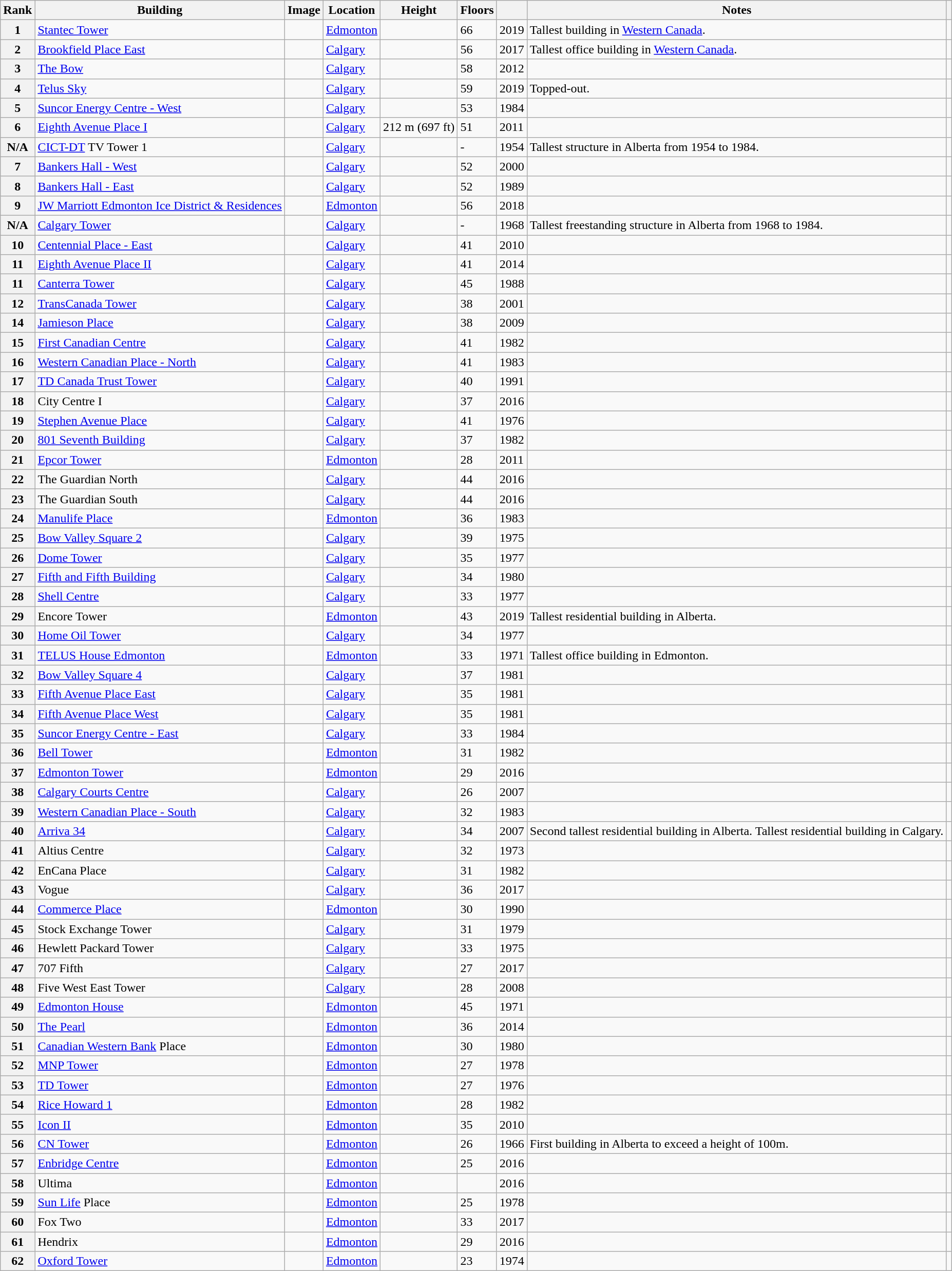<table class= "wikitable sortable">
<tr>
<th>Rank</th>
<th>Building</th>
<th class="unsortable">Image</th>
<th>Location</th>
<th>Height</th>
<th>Floors</th>
<th></th>
<th class="unsortable">Notes</th>
<th class="unsortable"></th>
</tr>
<tr>
<th>1</th>
<td><a href='#'>Stantec Tower</a></td>
<td></td>
<td><a href='#'>Edmonton</a></td>
<td></td>
<td>66</td>
<td>2019</td>
<td>Tallest building in <a href='#'>Western Canada</a>.</td>
<td></td>
</tr>
<tr>
<th>2</th>
<td><a href='#'>Brookfield Place East</a></td>
<td></td>
<td><a href='#'>Calgary</a></td>
<td></td>
<td>56</td>
<td>2017</td>
<td>Tallest office building in <a href='#'>Western Canada</a>.</td>
<td></td>
</tr>
<tr>
<th>3</th>
<td><a href='#'>The Bow</a></td>
<td></td>
<td><a href='#'>Calgary</a></td>
<td></td>
<td>58</td>
<td>2012</td>
<td></td>
<td></td>
</tr>
<tr>
<th>4</th>
<td><a href='#'>Telus Sky</a></td>
<td></td>
<td><a href='#'>Calgary</a></td>
<td></td>
<td>59</td>
<td>2019</td>
<td>Topped-out.</td>
<td></td>
</tr>
<tr>
<th>5</th>
<td><a href='#'>Suncor Energy Centre - West</a></td>
<td></td>
<td><a href='#'>Calgary</a></td>
<td></td>
<td>53</td>
<td>1984</td>
<td></td>
<td></td>
</tr>
<tr>
<th>6</th>
<td><a href='#'>Eighth Avenue Place I</a></td>
<td></td>
<td><a href='#'>Calgary</a></td>
<td>212 m (697 ft)</td>
<td>51</td>
<td>2011</td>
<td></td>
<td></td>
</tr>
<tr>
<th>N/A</th>
<td><a href='#'>CICT-DT</a> TV Tower 1</td>
<td></td>
<td><a href='#'>Calgary</a></td>
<td></td>
<td>-</td>
<td>1954</td>
<td>Tallest structure in Alberta from 1954 to 1984.</td>
<td></td>
</tr>
<tr>
<th>7</th>
<td><a href='#'>Bankers Hall - West</a></td>
<td></td>
<td><a href='#'>Calgary</a></td>
<td></td>
<td>52</td>
<td>2000</td>
<td></td>
<td></td>
</tr>
<tr>
<th>8</th>
<td><a href='#'>Bankers Hall - East</a></td>
<td></td>
<td><a href='#'>Calgary</a></td>
<td></td>
<td>52</td>
<td>1989</td>
<td></td>
<td></td>
</tr>
<tr>
<th>9</th>
<td><a href='#'>JW Marriott Edmonton Ice District & Residences</a></td>
<td></td>
<td><a href='#'>Edmonton</a></td>
<td></td>
<td>56</td>
<td>2018</td>
<td></td>
<td></td>
</tr>
<tr>
<th>N/A</th>
<td><a href='#'>Calgary Tower</a></td>
<td></td>
<td><a href='#'>Calgary</a></td>
<td></td>
<td>-</td>
<td>1968</td>
<td>Tallest freestanding structure in Alberta from 1968 to 1984.</td>
<td></td>
</tr>
<tr>
<th>10</th>
<td><a href='#'>Centennial Place - East</a></td>
<td></td>
<td><a href='#'>Calgary</a></td>
<td></td>
<td>41</td>
<td>2010</td>
<td></td>
<td></td>
</tr>
<tr>
<th>11</th>
<td><a href='#'>Eighth Avenue Place II</a></td>
<td></td>
<td><a href='#'>Calgary</a></td>
<td></td>
<td>41</td>
<td>2014</td>
<td></td>
<td></td>
</tr>
<tr>
<th>11</th>
<td><a href='#'>Canterra Tower</a></td>
<td></td>
<td><a href='#'>Calgary</a></td>
<td></td>
<td>45</td>
<td>1988</td>
<td></td>
<td></td>
</tr>
<tr>
<th>12</th>
<td><a href='#'>TransCanada Tower</a></td>
<td></td>
<td><a href='#'>Calgary</a></td>
<td></td>
<td>38</td>
<td>2001</td>
<td></td>
<td></td>
</tr>
<tr>
<th>14</th>
<td><a href='#'>Jamieson Place</a></td>
<td></td>
<td><a href='#'>Calgary</a></td>
<td></td>
<td>38</td>
<td>2009</td>
<td></td>
<td></td>
</tr>
<tr>
<th>15</th>
<td><a href='#'>First Canadian Centre</a></td>
<td></td>
<td><a href='#'>Calgary</a></td>
<td></td>
<td>41</td>
<td>1982</td>
<td></td>
<td></td>
</tr>
<tr>
<th>16</th>
<td><a href='#'>Western Canadian Place - North</a></td>
<td></td>
<td><a href='#'>Calgary</a></td>
<td></td>
<td>41</td>
<td>1983</td>
<td></td>
<td></td>
</tr>
<tr>
<th>17</th>
<td><a href='#'>TD Canada Trust Tower</a></td>
<td></td>
<td><a href='#'>Calgary</a></td>
<td></td>
<td>40</td>
<td>1991</td>
<td></td>
<td></td>
</tr>
<tr>
<th>18</th>
<td>City Centre I</td>
<td></td>
<td><a href='#'>Calgary</a></td>
<td></td>
<td>37</td>
<td>2016</td>
<td></td>
<td></td>
</tr>
<tr>
<th>19</th>
<td><a href='#'>Stephen Avenue Place</a></td>
<td></td>
<td><a href='#'>Calgary</a></td>
<td></td>
<td>41</td>
<td>1976</td>
<td></td>
<td></td>
</tr>
<tr>
<th>20</th>
<td><a href='#'>801 Seventh Building</a></td>
<td></td>
<td><a href='#'>Calgary</a></td>
<td></td>
<td>37</td>
<td>1982</td>
<td></td>
<td></td>
</tr>
<tr>
<th>21</th>
<td><a href='#'>Epcor Tower</a></td>
<td></td>
<td><a href='#'>Edmonton</a></td>
<td></td>
<td>28</td>
<td>2011</td>
<td></td>
<td></td>
</tr>
<tr>
<th>22</th>
<td>The Guardian North</td>
<td></td>
<td><a href='#'>Calgary</a></td>
<td></td>
<td>44</td>
<td>2016</td>
<td></td>
<td></td>
</tr>
<tr>
<th>23</th>
<td>The Guardian South</td>
<td></td>
<td><a href='#'>Calgary</a></td>
<td></td>
<td>44</td>
<td>2016</td>
<td></td>
<td></td>
</tr>
<tr>
<th>24</th>
<td><a href='#'>Manulife Place</a></td>
<td></td>
<td><a href='#'>Edmonton</a></td>
<td></td>
<td>36</td>
<td>1983</td>
<td></td>
<td></td>
</tr>
<tr>
<th>25</th>
<td><a href='#'>Bow Valley Square 2</a></td>
<td></td>
<td><a href='#'>Calgary</a></td>
<td></td>
<td>39</td>
<td>1975</td>
<td></td>
<td></td>
</tr>
<tr>
<th>26</th>
<td><a href='#'>Dome Tower</a></td>
<td></td>
<td><a href='#'>Calgary</a></td>
<td></td>
<td>35</td>
<td>1977</td>
<td></td>
<td></td>
</tr>
<tr>
<th>27</th>
<td><a href='#'>Fifth and Fifth Building</a></td>
<td></td>
<td><a href='#'>Calgary</a></td>
<td></td>
<td>34</td>
<td>1980</td>
<td></td>
<td></td>
</tr>
<tr>
<th>28</th>
<td><a href='#'>Shell Centre</a></td>
<td></td>
<td><a href='#'>Calgary</a></td>
<td></td>
<td>33</td>
<td>1977</td>
<td></td>
<td></td>
</tr>
<tr>
<th>29</th>
<td>Encore Tower</td>
<td></td>
<td><a href='#'>Edmonton</a></td>
<td></td>
<td>43</td>
<td>2019</td>
<td>Tallest residential building in Alberta.</td>
<td></td>
</tr>
<tr>
<th>30</th>
<td><a href='#'>Home Oil Tower</a></td>
<td></td>
<td><a href='#'>Calgary</a></td>
<td></td>
<td>34</td>
<td>1977</td>
<td></td>
<td></td>
</tr>
<tr>
<th>31</th>
<td><a href='#'>TELUS House Edmonton</a></td>
<td></td>
<td><a href='#'>Edmonton</a></td>
<td></td>
<td>33</td>
<td>1971</td>
<td>Tallest office building in Edmonton.</td>
<td></td>
</tr>
<tr>
<th>32</th>
<td><a href='#'>Bow Valley Square 4</a></td>
<td></td>
<td><a href='#'>Calgary</a></td>
<td></td>
<td>37</td>
<td>1981</td>
<td></td>
<td></td>
</tr>
<tr>
<th>33</th>
<td><a href='#'>Fifth Avenue Place East</a></td>
<td></td>
<td><a href='#'>Calgary</a></td>
<td></td>
<td>35</td>
<td>1981</td>
<td></td>
<td></td>
</tr>
<tr>
<th>34</th>
<td><a href='#'>Fifth Avenue Place West</a></td>
<td></td>
<td><a href='#'>Calgary</a></td>
<td></td>
<td>35</td>
<td>1981</td>
<td></td>
<td></td>
</tr>
<tr>
<th>35</th>
<td><a href='#'>Suncor Energy Centre - East</a></td>
<td></td>
<td><a href='#'>Calgary</a></td>
<td></td>
<td>33</td>
<td>1984</td>
<td></td>
<td></td>
</tr>
<tr>
<th>36</th>
<td><a href='#'>Bell Tower</a></td>
<td></td>
<td><a href='#'>Edmonton</a></td>
<td></td>
<td>31</td>
<td>1982</td>
<td></td>
<td></td>
</tr>
<tr>
<th>37</th>
<td><a href='#'>Edmonton Tower</a></td>
<td></td>
<td><a href='#'>Edmonton</a></td>
<td></td>
<td>29</td>
<td>2016</td>
<td></td>
<td></td>
</tr>
<tr>
<th>38</th>
<td><a href='#'>Calgary Courts Centre</a></td>
<td></td>
<td><a href='#'>Calgary</a></td>
<td></td>
<td>26</td>
<td>2007</td>
<td></td>
<td></td>
</tr>
<tr>
<th>39</th>
<td><a href='#'>Western Canadian Place - South</a></td>
<td></td>
<td><a href='#'>Calgary</a></td>
<td></td>
<td>32</td>
<td>1983</td>
<td></td>
<td></td>
</tr>
<tr>
<th>40</th>
<td><a href='#'>Arriva 34</a></td>
<td></td>
<td><a href='#'>Calgary</a></td>
<td></td>
<td>34</td>
<td>2007</td>
<td>Second tallest residential building in Alberta. Tallest residential building in Calgary.</td>
<td></td>
</tr>
<tr>
<th>41</th>
<td>Altius Centre</td>
<td></td>
<td><a href='#'>Calgary</a></td>
<td></td>
<td>32</td>
<td>1973</td>
<td></td>
<td></td>
</tr>
<tr>
<th>42</th>
<td>EnCana Place</td>
<td></td>
<td><a href='#'>Calgary</a></td>
<td></td>
<td>31</td>
<td>1982</td>
<td></td>
<td></td>
</tr>
<tr>
<th>43</th>
<td>Vogue</td>
<td></td>
<td><a href='#'>Calgary</a></td>
<td></td>
<td>36</td>
<td>2017</td>
<td></td>
<td></td>
</tr>
<tr>
<th>44</th>
<td><a href='#'>Commerce Place</a></td>
<td></td>
<td><a href='#'>Edmonton</a></td>
<td></td>
<td>30</td>
<td>1990</td>
<td></td>
<td></td>
</tr>
<tr>
<th>45</th>
<td>Stock Exchange Tower</td>
<td></td>
<td><a href='#'>Calgary</a></td>
<td></td>
<td>31</td>
<td>1979</td>
<td></td>
<td></td>
</tr>
<tr>
<th>46</th>
<td>Hewlett Packard Tower</td>
<td></td>
<td><a href='#'>Calgary</a></td>
<td></td>
<td>33</td>
<td>1975</td>
<td></td>
<td></td>
</tr>
<tr>
<th>47</th>
<td>707 Fifth</td>
<td></td>
<td><a href='#'>Calgary</a></td>
<td></td>
<td>27</td>
<td>2017</td>
<td></td>
<td></td>
</tr>
<tr>
<th>48</th>
<td>Five West East Tower</td>
<td></td>
<td><a href='#'>Calgary</a></td>
<td></td>
<td>28</td>
<td>2008</td>
<td></td>
<td></td>
</tr>
<tr>
<th>49</th>
<td><a href='#'>Edmonton House</a></td>
<td></td>
<td><a href='#'>Edmonton</a></td>
<td></td>
<td>45</td>
<td>1971</td>
<td></td>
<td></td>
</tr>
<tr>
<th>50</th>
<td><a href='#'>The Pearl</a></td>
<td></td>
<td><a href='#'>Edmonton</a></td>
<td></td>
<td>36</td>
<td>2014</td>
<td></td>
<td></td>
</tr>
<tr>
<th>51</th>
<td><a href='#'>Canadian Western Bank</a> Place</td>
<td></td>
<td><a href='#'>Edmonton</a></td>
<td></td>
<td>30</td>
<td>1980</td>
<td></td>
<td></td>
</tr>
<tr>
<th>52</th>
<td><a href='#'>MNP Tower</a></td>
<td></td>
<td><a href='#'>Edmonton</a></td>
<td></td>
<td>27</td>
<td>1978</td>
<td></td>
<td></td>
</tr>
<tr>
<th>53</th>
<td><a href='#'>TD Tower</a></td>
<td></td>
<td><a href='#'>Edmonton</a></td>
<td></td>
<td>27</td>
<td>1976</td>
<td></td>
<td></td>
</tr>
<tr>
<th>54</th>
<td><a href='#'>Rice Howard 1</a></td>
<td></td>
<td><a href='#'>Edmonton</a></td>
<td></td>
<td>28</td>
<td>1982</td>
<td></td>
<td></td>
</tr>
<tr>
<th>55</th>
<td><a href='#'>Icon II</a></td>
<td></td>
<td><a href='#'>Edmonton</a></td>
<td></td>
<td>35</td>
<td>2010</td>
<td></td>
<td></td>
</tr>
<tr>
<th>56</th>
<td><a href='#'>CN Tower</a></td>
<td></td>
<td><a href='#'>Edmonton</a></td>
<td></td>
<td>26</td>
<td>1966</td>
<td>First building in Alberta to exceed a height of 100m.</td>
<td></td>
</tr>
<tr>
<th>57</th>
<td><a href='#'>Enbridge Centre</a></td>
<td></td>
<td><a href='#'>Edmonton</a></td>
<td></td>
<td>25</td>
<td>2016</td>
<td></td>
<td></td>
</tr>
<tr>
<th>58</th>
<td>Ultima</td>
<td></td>
<td><a href='#'>Edmonton</a></td>
<td></td>
<td></td>
<td>2016</td>
<td></td>
<td></td>
</tr>
<tr>
<th>59</th>
<td><a href='#'>Sun Life</a> Place</td>
<td></td>
<td><a href='#'>Edmonton</a></td>
<td></td>
<td>25</td>
<td>1978</td>
<td></td>
<td></td>
</tr>
<tr>
<th>60</th>
<td>Fox Two</td>
<td></td>
<td><a href='#'>Edmonton</a></td>
<td></td>
<td>33</td>
<td>2017</td>
<td></td>
<td></td>
</tr>
<tr>
<th>61</th>
<td>Hendrix</td>
<td></td>
<td><a href='#'>Edmonton</a></td>
<td></td>
<td>29</td>
<td>2016</td>
<td></td>
<td></td>
</tr>
<tr>
<th>62</th>
<td><a href='#'>Oxford Tower</a></td>
<td></td>
<td><a href='#'>Edmonton</a></td>
<td></td>
<td>23</td>
<td>1974</td>
<td></td>
<td></td>
</tr>
</table>
